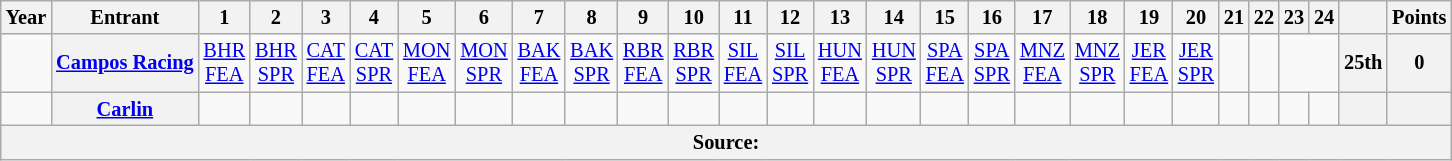<table class="wikitable" style="text-align:center; font-size:85%">
<tr>
<th>Year</th>
<th>Entrant</th>
<th>1</th>
<th>2</th>
<th>3</th>
<th>4</th>
<th>5</th>
<th>6</th>
<th>7</th>
<th>8</th>
<th>9</th>
<th>10</th>
<th>11</th>
<th>12</th>
<th>13</th>
<th>14</th>
<th>15</th>
<th>16</th>
<th>17</th>
<th>18</th>
<th>19</th>
<th>20</th>
<th>21</th>
<th>22</th>
<th>23</th>
<th>24</th>
<th></th>
<th>Points</th>
</tr>
<tr>
<td id=2017F></td>
<th nowrap><a href='#'>Campos Racing</a></th>
<td><a href='#'>BHR<br>FEA</a></td>
<td><a href='#'>BHR<br>SPR</a></td>
<td><a href='#'>CAT<br>FEA</a></td>
<td><a href='#'>CAT<br>SPR</a></td>
<td><a href='#'>MON<br>FEA</a></td>
<td><a href='#'>MON<br>SPR</a></td>
<td><a href='#'>BAK<br>FEA</a></td>
<td><a href='#'>BAK<br>SPR</a></td>
<td><a href='#'>RBR<br>FEA</a></td>
<td><a href='#'>RBR<br>SPR</a></td>
<td><a href='#'>SIL<br>FEA</a></td>
<td><a href='#'>SIL<br>SPR</a></td>
<td><a href='#'>HUN<br>FEA</a></td>
<td><a href='#'>HUN<br>SPR</a></td>
<td><a href='#'>SPA<br>FEA</a></td>
<td><a href='#'>SPA<br>SPR</a></td>
<td><a href='#'>MNZ<br>FEA</a></td>
<td><a href='#'>MNZ<br>SPR</a></td>
<td><a href='#'>JER<br>FEA</a></td>
<td><a href='#'>JER<br>SPR</a></td>
<td></td>
<td></td>
<td colspan="2"></td>
<th>25th</th>
<th>0</th>
</tr>
<tr>
<td id=2018R></td>
<th><a href='#'>Carlin</a></th>
<td></td>
<td></td>
<td></td>
<td></td>
<td></td>
<td></td>
<td></td>
<td></td>
<td></td>
<td></td>
<td></td>
<td></td>
<td></td>
<td></td>
<td></td>
<td></td>
<td></td>
<td></td>
<td></td>
<td></td>
<td></td>
<td></td>
<td></td>
<td></td>
<th></th>
<th></th>
</tr>
<tr>
<th colspan="100">Source:</th>
</tr>
</table>
